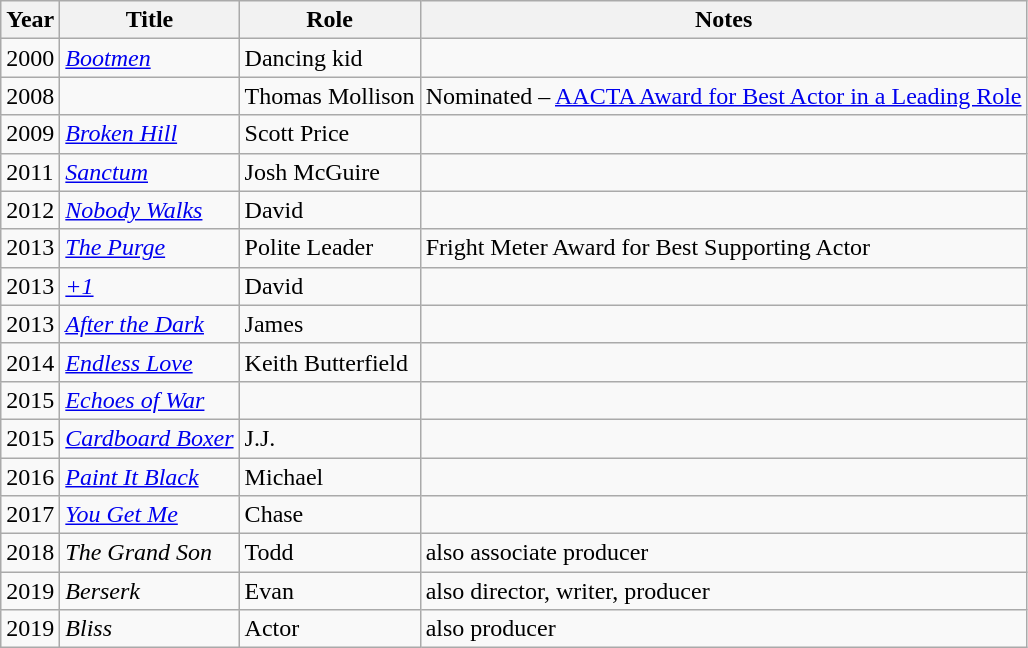<table class="wikitable sortable">
<tr>
<th>Year</th>
<th>Title</th>
<th>Role</th>
<th class="unsortable">Notes</th>
</tr>
<tr>
<td>2000</td>
<td><em><a href='#'>Bootmen</a></em></td>
<td>Dancing kid</td>
<td></td>
</tr>
<tr>
<td>2008</td>
<td><em></em></td>
<td>Thomas Mollison</td>
<td>Nominated – <a href='#'>AACTA Award for Best Actor in a Leading Role</a></td>
</tr>
<tr>
<td>2009</td>
<td><em><a href='#'>Broken Hill</a></em></td>
<td>Scott Price</td>
<td></td>
</tr>
<tr>
<td>2011</td>
<td><em><a href='#'>Sanctum</a></em></td>
<td>Josh McGuire</td>
<td></td>
</tr>
<tr>
<td>2012</td>
<td><em><a href='#'>Nobody Walks</a></em></td>
<td>David</td>
<td></td>
</tr>
<tr>
<td>2013</td>
<td><em><a href='#'>The Purge</a></em></td>
<td>Polite Leader</td>
<td>Fright Meter Award for Best Supporting Actor</td>
</tr>
<tr>
<td>2013</td>
<td><em><a href='#'>+1</a></em></td>
<td>David</td>
<td></td>
</tr>
<tr>
<td>2013</td>
<td><em><a href='#'>After the Dark</a></em></td>
<td>James</td>
<td></td>
</tr>
<tr>
<td>2014</td>
<td><em><a href='#'>Endless Love</a></em></td>
<td>Keith Butterfield</td>
<td></td>
</tr>
<tr>
<td>2015</td>
<td><em><a href='#'>Echoes of War</a></em></td>
<td></td>
<td></td>
</tr>
<tr>
<td>2015</td>
<td><em><a href='#'>Cardboard Boxer</a></em></td>
<td>J.J.</td>
<td></td>
</tr>
<tr>
<td>2016</td>
<td><em><a href='#'>Paint It Black</a></em></td>
<td>Michael</td>
<td></td>
</tr>
<tr>
<td>2017</td>
<td><em><a href='#'>You Get Me</a></em></td>
<td>Chase</td>
<td></td>
</tr>
<tr>
<td>2018</td>
<td><em>The Grand Son</em></td>
<td>Todd</td>
<td>also associate producer</td>
</tr>
<tr>
<td>2019</td>
<td><em>Berserk</em></td>
<td>Evan</td>
<td>also director, writer, producer</td>
</tr>
<tr>
<td>2019</td>
<td><em>Bliss</em></td>
<td>Actor</td>
<td>also producer</td>
</tr>
</table>
